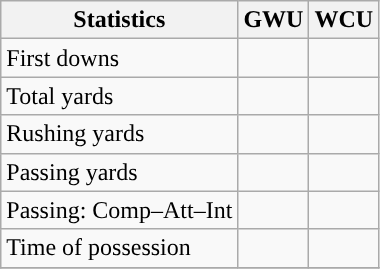<table class="wikitable" style="float: left;">
<tr>
<th>Statistics</th>
<th>GWU</th>
<th>WCU</th>
</tr>
<tr>
<td>First downs</td>
<td></td>
<td></td>
</tr>
<tr>
<td>Total yards</td>
<td></td>
<td></td>
</tr>
<tr>
<td>Rushing yards</td>
<td></td>
<td></td>
</tr>
<tr>
<td>Passing yards</td>
<td></td>
<td></td>
</tr>
<tr>
<td>Passing: Comp–Att–Int</td>
<td></td>
<td></td>
</tr>
<tr>
<td>Time of possession</td>
<td></td>
<td></td>
</tr>
<tr>
</tr>
</table>
